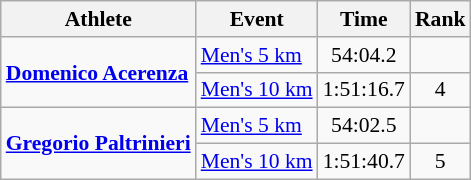<table class="wikitable" style="text-align:center; font-size:90%;">
<tr>
<th>Athlete</th>
<th>Event</th>
<th>Time</th>
<th>Rank</th>
</tr>
<tr>
<td align=left rowspan=2><strong><a href='#'>Domenico Acerenza</a></strong></td>
<td align=left><a href='#'>Men's 5 km</a></td>
<td>54:04.2</td>
<td></td>
</tr>
<tr>
<td align=left><a href='#'>Men's 10 km</a></td>
<td>1:51:16.7</td>
<td>4</td>
</tr>
<tr>
<td align=left rowspan=2><strong><a href='#'>Gregorio Paltrinieri</a></strong></td>
<td align=left><a href='#'>Men's 5 km</a></td>
<td>54:02.5</td>
<td></td>
</tr>
<tr>
<td align=left><a href='#'>Men's 10 km</a></td>
<td>1:51:40.7</td>
<td>5</td>
</tr>
</table>
